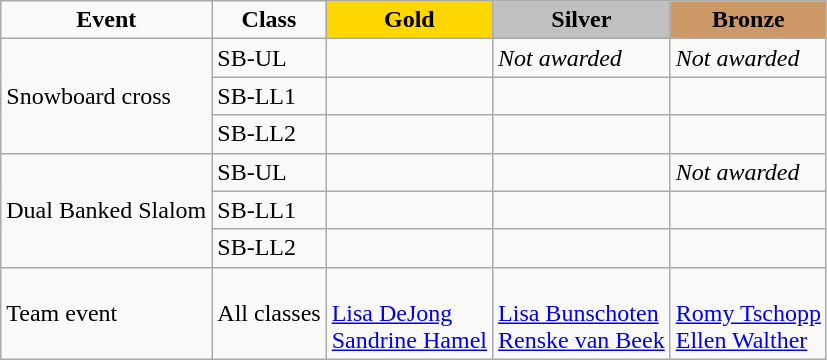<table class="wikitable">
<tr>
<td align="center"><strong>Event</strong></td>
<td align="center"><strong>Class</strong></td>
<td style="text-align:center;background-color:gold;"><strong>Gold</strong></td>
<td style="text-align:center;background-color:silver;"><strong>Silver</strong></td>
<td style="text-align:center;background-color:#CC9966;"><strong>Bronze</strong></td>
</tr>
<tr>
<td rowspan="3">Snowboard cross</td>
<td>SB-UL</td>
<td></td>
<td><em>Not awarded</em></td>
<td><em>Not awarded</em></td>
</tr>
<tr>
<td>SB-LL1</td>
<td></td>
<td></td>
<td></td>
</tr>
<tr>
<td>SB-LL2</td>
<td></td>
<td></td>
<td></td>
</tr>
<tr>
<td rowspan="3">Dual Banked Slalom</td>
<td>SB-UL</td>
<td></td>
<td></td>
<td><em>Not awarded</em></td>
</tr>
<tr>
<td>SB-LL1</td>
<td></td>
<td></td>
<td></td>
</tr>
<tr>
<td>SB-LL2</td>
<td></td>
<td></td>
<td></td>
</tr>
<tr>
<td>Team event</td>
<td>All classes</td>
<td><br><a href='#'>Lisa DeJong</a><br><a href='#'>Sandrine Hamel</a></td>
<td><br><a href='#'>Lisa Bunschoten</a><br><a href='#'>Renske van Beek</a></td>
<td><br><a href='#'>Romy Tschopp</a><br><a href='#'>Ellen Walther</a></td>
</tr>
</table>
